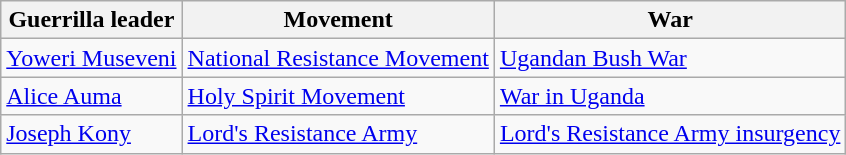<table class="wikitable">
<tr>
<th>Guerrilla leader</th>
<th>Movement</th>
<th>War</th>
</tr>
<tr>
<td><a href='#'>Yoweri Museveni</a></td>
<td><a href='#'>National Resistance Movement</a></td>
<td><a href='#'>Ugandan Bush War</a></td>
</tr>
<tr>
<td><a href='#'>Alice Auma</a></td>
<td><a href='#'>Holy Spirit Movement</a></td>
<td><a href='#'>War in Uganda</a></td>
</tr>
<tr>
<td><a href='#'>Joseph Kony</a></td>
<td><a href='#'>Lord's Resistance Army</a></td>
<td><a href='#'>Lord's Resistance Army insurgency</a></td>
</tr>
</table>
